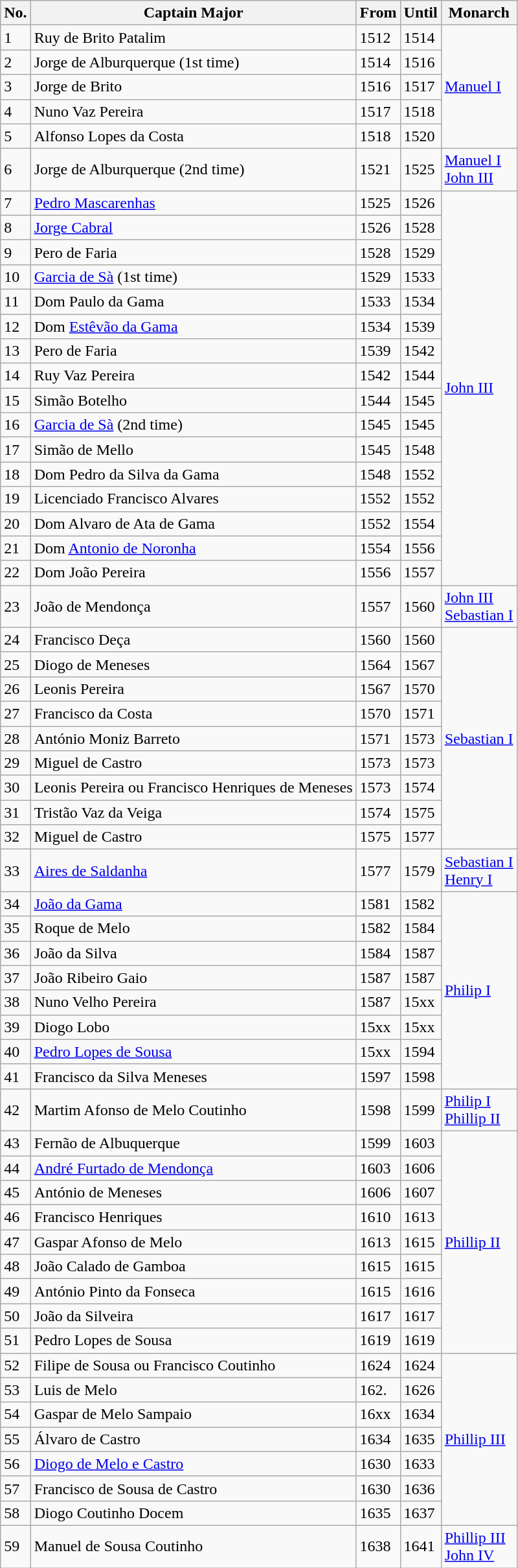<table class="wikitable">
<tr>
<th>No.</th>
<th>Captain Major</th>
<th>From</th>
<th>Until</th>
<th>Monarch</th>
</tr>
<tr>
<td>1</td>
<td>Ruy de Brito Patalim</td>
<td>1512</td>
<td>1514</td>
<td rowspan="5"><a href='#'>Manuel I</a></td>
</tr>
<tr>
<td>2</td>
<td>Jorge de Alburquerque (1st time)</td>
<td>1514</td>
<td>1516</td>
</tr>
<tr>
<td>3</td>
<td>Jorge de Brito</td>
<td>1516</td>
<td>1517</td>
</tr>
<tr>
<td>4</td>
<td>Nuno Vaz Pereira</td>
<td>1517</td>
<td>1518</td>
</tr>
<tr>
<td>5</td>
<td>Alfonso Lopes da Costa</td>
<td>1518</td>
<td>1520</td>
</tr>
<tr>
<td>6</td>
<td>Jorge de Alburquerque (2nd time)</td>
<td>1521</td>
<td>1525</td>
<td><a href='#'>Manuel I</a><br><a href='#'>John III</a></td>
</tr>
<tr>
<td>7</td>
<td><a href='#'>Pedro Mascarenhas</a></td>
<td>1525</td>
<td>1526</td>
<td rowspan="16"><a href='#'>John III</a></td>
</tr>
<tr>
<td>8</td>
<td><a href='#'>Jorge Cabral</a></td>
<td>1526</td>
<td>1528</td>
</tr>
<tr>
<td>9</td>
<td>Pero de Faria</td>
<td>1528</td>
<td>1529</td>
</tr>
<tr>
<td>10</td>
<td><a href='#'>Garcia de Sà</a> (1st time)</td>
<td>1529</td>
<td>1533</td>
</tr>
<tr>
<td>11</td>
<td>Dom Paulo da Gama</td>
<td>1533</td>
<td>1534</td>
</tr>
<tr>
<td>12</td>
<td>Dom <a href='#'>Estêvão da Gama</a></td>
<td>1534</td>
<td>1539</td>
</tr>
<tr>
<td>13</td>
<td>Pero de Faria</td>
<td>1539</td>
<td>1542</td>
</tr>
<tr>
<td>14</td>
<td>Ruy Vaz Pereira</td>
<td>1542</td>
<td>1544</td>
</tr>
<tr>
<td>15</td>
<td>Simão Botelho</td>
<td>1544</td>
<td>1545</td>
</tr>
<tr>
<td>16</td>
<td><a href='#'>Garcia de Sà</a> (2nd time)</td>
<td>1545</td>
<td>1545</td>
</tr>
<tr>
<td>17</td>
<td>Simão de Mello</td>
<td>1545</td>
<td>1548</td>
</tr>
<tr>
<td>18</td>
<td>Dom Pedro da Silva da Gama</td>
<td>1548</td>
<td>1552</td>
</tr>
<tr>
<td>19</td>
<td>Licenciado Francisco Alvares</td>
<td>1552</td>
<td>1552</td>
</tr>
<tr>
<td>20</td>
<td>Dom Alvaro de Ata de Gama</td>
<td>1552</td>
<td>1554</td>
</tr>
<tr>
<td>21</td>
<td>Dom <a href='#'>Antonio de Noronha</a></td>
<td>1554</td>
<td>1556</td>
</tr>
<tr>
<td>22</td>
<td>Dom João Pereira</td>
<td>1556</td>
<td>1557</td>
</tr>
<tr>
<td>23</td>
<td>João de Mendonça</td>
<td>1557</td>
<td>1560</td>
<td><a href='#'>John III</a><br><a href='#'>Sebastian I</a></td>
</tr>
<tr>
<td>24</td>
<td>Francisco Deça</td>
<td>1560</td>
<td>1560</td>
<td rowspan="9"><a href='#'>Sebastian I</a></td>
</tr>
<tr>
<td>25</td>
<td>Diogo de Meneses</td>
<td>1564</td>
<td>1567</td>
</tr>
<tr>
<td>26</td>
<td>Leonis Pereira</td>
<td>1567</td>
<td>1570</td>
</tr>
<tr>
<td>27</td>
<td>Francisco da Costa</td>
<td>1570</td>
<td>1571</td>
</tr>
<tr>
<td>28</td>
<td>António Moniz Barreto</td>
<td>1571</td>
<td>1573</td>
</tr>
<tr>
<td>29</td>
<td>Miguel de Castro</td>
<td>1573</td>
<td>1573</td>
</tr>
<tr>
<td>30</td>
<td>Leonis Pereira ou Francisco Henriques de Meneses</td>
<td>1573</td>
<td>1574</td>
</tr>
<tr>
<td>31</td>
<td>Tristão Vaz da Veiga</td>
<td>1574</td>
<td>1575</td>
</tr>
<tr>
<td>32</td>
<td>Miguel de Castro</td>
<td>1575</td>
<td>1577</td>
</tr>
<tr>
<td>33</td>
<td><a href='#'>Aires de Saldanha</a></td>
<td>1577</td>
<td>1579</td>
<td><a href='#'>Sebastian I</a><br><a href='#'>Henry I</a></td>
</tr>
<tr>
<td>34</td>
<td><a href='#'>João da Gama</a></td>
<td>1581</td>
<td>1582</td>
<td rowspan="8"><a href='#'>Philip I</a></td>
</tr>
<tr>
<td>35</td>
<td>Roque de Melo</td>
<td>1582</td>
<td>1584</td>
</tr>
<tr>
<td>36</td>
<td>João da Silva</td>
<td>1584</td>
<td>1587</td>
</tr>
<tr>
<td>37</td>
<td>João Ribeiro Gaio</td>
<td>1587</td>
<td>1587</td>
</tr>
<tr>
<td>38</td>
<td>Nuno Velho Pereira</td>
<td>1587</td>
<td>15xx</td>
</tr>
<tr>
<td>39</td>
<td>Diogo Lobo</td>
<td>15xx</td>
<td>15xx</td>
</tr>
<tr>
<td>40</td>
<td><a href='#'>Pedro Lopes de Sousa</a></td>
<td>15xx</td>
<td>1594</td>
</tr>
<tr>
<td>41</td>
<td>Francisco da Silva Meneses</td>
<td>1597</td>
<td>1598</td>
</tr>
<tr>
<td>42</td>
<td>Martim Afonso de Melo Coutinho</td>
<td>1598</td>
<td>1599</td>
<td><a href='#'>Philip I</a><br><a href='#'>Phillip II</a></td>
</tr>
<tr>
<td>43</td>
<td>Fernão de Albuquerque</td>
<td>1599</td>
<td>1603</td>
<td rowspan="9"><a href='#'>Phillip II</a></td>
</tr>
<tr>
<td>44</td>
<td><a href='#'>André Furtado de Mendonça</a></td>
<td>1603</td>
<td>1606</td>
</tr>
<tr>
<td>45</td>
<td>António de Meneses</td>
<td>1606</td>
<td>1607</td>
</tr>
<tr>
<td>46</td>
<td>Francisco Henriques</td>
<td>1610</td>
<td>1613</td>
</tr>
<tr>
<td>47</td>
<td>Gaspar Afonso de Melo</td>
<td>1613</td>
<td>1615</td>
</tr>
<tr>
<td>48</td>
<td>João Calado de Gamboa</td>
<td>1615</td>
<td>1615</td>
</tr>
<tr>
<td>49</td>
<td>António Pinto da Fonseca</td>
<td>1615</td>
<td>1616</td>
</tr>
<tr>
<td>50</td>
<td>João da Silveira</td>
<td>1617</td>
<td>1617</td>
</tr>
<tr>
<td>51</td>
<td>Pedro Lopes de Sousa</td>
<td>1619</td>
<td>1619</td>
</tr>
<tr>
<td>52</td>
<td>Filipe de Sousa ou Francisco Coutinho</td>
<td>1624</td>
<td>1624</td>
<td rowspan="7"><a href='#'>Phillip III</a></td>
</tr>
<tr>
<td>53</td>
<td>Luis de Melo</td>
<td>162.</td>
<td>1626</td>
</tr>
<tr>
<td>54</td>
<td>Gaspar de Melo Sampaio</td>
<td>16xx</td>
<td>1634</td>
</tr>
<tr>
<td>55</td>
<td>Álvaro de Castro</td>
<td>1634</td>
<td>1635</td>
</tr>
<tr>
<td>56</td>
<td><a href='#'>Diogo de Melo e Castro</a></td>
<td>1630</td>
<td>1633</td>
</tr>
<tr>
<td>57</td>
<td>Francisco de Sousa de Castro</td>
<td>1630</td>
<td>1636</td>
</tr>
<tr>
<td>58</td>
<td>Diogo Coutinho Docem</td>
<td>1635</td>
<td>1637</td>
</tr>
<tr>
<td>59</td>
<td>Manuel de Sousa Coutinho</td>
<td>1638</td>
<td>1641</td>
<td><a href='#'>Phillip III</a><br><a href='#'>John IV</a></td>
</tr>
</table>
